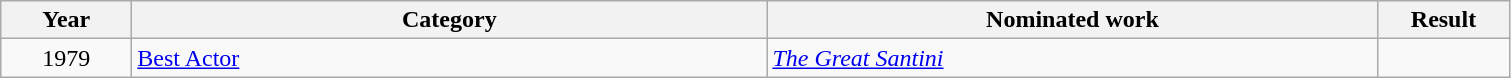<table class=wikitable>
<tr>
<th scope="col" style="width:5em;">Year</th>
<th scope="col" style="width:26em;">Category</th>
<th scope="col" style="width:25em;">Nominated work</th>
<th scope="col" style="width:5em;">Result</th>
</tr>
<tr>
<td style="text-align:center;">1979</td>
<td><a href='#'>Best Actor</a></td>
<td><em><a href='#'>The Great Santini</a></em></td>
<td></td>
</tr>
</table>
